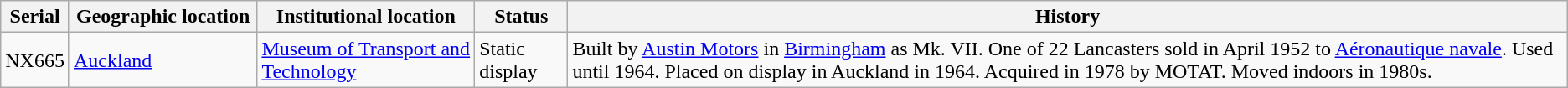<table class="wikitable sortable">
<tr>
<th>Serial</th>
<th width="12%">Geographic location</th>
<th>Institutional location</th>
<th>Status</th>
<th>History</th>
</tr>
<tr>
<td>NX665 </td>
<td> <a href='#'>Auckland</a></td>
<td><a href='#'>Museum of Transport and Technology</a></td>
<td>Static display</td>
<td>Built by <a href='#'>Austin Motors</a> in <a href='#'>Birmingham</a> as Mk. VII. One of 22 Lancasters sold in April 1952 to <a href='#'>Aéronautique navale</a>. Used until 1964. Placed on display in Auckland in 1964. Acquired in 1978 by MOTAT. Moved indoors in 1980s.</td>
</tr>
</table>
